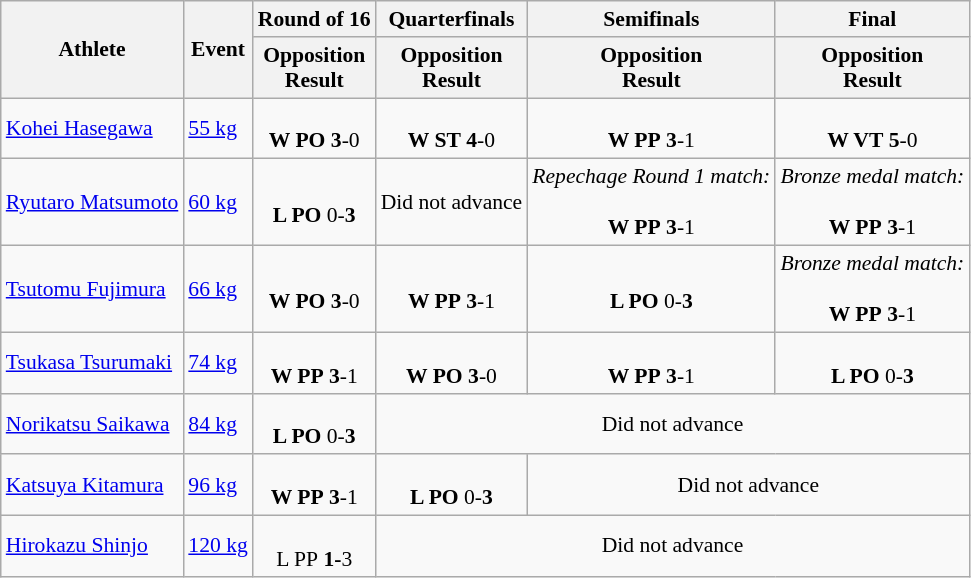<table class="wikitable" border="1" style="font-size:90%">
<tr>
<th rowspan=2>Athlete</th>
<th rowspan=2>Event</th>
<th>Round of 16</th>
<th>Quarterfinals</th>
<th>Semifinals</th>
<th>Final</th>
</tr>
<tr>
<th>Opposition<br>Result</th>
<th>Opposition<br>Result</th>
<th>Opposition<br>Result</th>
<th>Opposition<br>Result</th>
</tr>
<tr>
<td><a href='#'>Kohei Hasegawa</a></td>
<td><a href='#'>55 kg</a></td>
<td align=center><br><strong>W PO</strong> <strong>3</strong>-0</td>
<td align=center><br><strong>W ST</strong> <strong>4</strong>-0</td>
<td align=center><br><strong>W PP</strong> <strong>3</strong>-1</td>
<td align=center><br><strong>W VT</strong> <strong>5</strong>-0<br></td>
</tr>
<tr>
<td><a href='#'>Ryutaro Matsumoto</a></td>
<td><a href='#'>60 kg</a></td>
<td align=center><br><strong>L PO</strong> 0-<strong>3</strong></td>
<td align=center>Did not advance</td>
<td align=center><em>Repechage Round 1 match:</em><br><br><strong>W PP</strong> <strong>3</strong>-1</td>
<td align=center><em>Bronze medal match:</em><br><br><strong>W PP</strong> <strong>3</strong>-1<br></td>
</tr>
<tr>
<td><a href='#'>Tsutomu Fujimura</a></td>
<td><a href='#'>66 kg</a></td>
<td align=center><br><strong>W PO</strong> <strong>3</strong>-0</td>
<td align=center><br><strong>W PP</strong> <strong>3</strong>-1</td>
<td align=center><br><strong>L PO</strong> 0-<strong>3</strong></td>
<td align=center><em>Bronze medal match:</em><br><br><strong>W PP</strong> <strong>3</strong>-1<br></td>
</tr>
<tr>
<td><a href='#'>Tsukasa Tsurumaki</a></td>
<td><a href='#'>74 kg</a></td>
<td align=center><br><strong>W PP</strong> <strong>3</strong>-1</td>
<td align=center><br><strong>W PO</strong> <strong>3</strong>-0</td>
<td align=center><br><strong>W PP</strong> <strong>3</strong>-1</td>
<td align=center><br><strong>L PO</strong> 0-<strong>3</strong><br></td>
</tr>
<tr>
<td><a href='#'>Norikatsu Saikawa</a></td>
<td><a href='#'>84 kg</a></td>
<td align=center><br><strong>L PO</strong> 0-<strong>3</strong></td>
<td align=center colspan="7">Did not advance</td>
</tr>
<tr>
<td><a href='#'>Katsuya Kitamura</a></td>
<td><a href='#'>96 kg</a></td>
<td align=center><br><strong>W PP</strong> <strong>3</strong>-1</td>
<td align=center><br><strong>L PO</strong> 0-<strong>3<em></td>
<td align=center colspan="7">Did not advance</td>
</tr>
<tr>
<td><a href='#'>Hirokazu Shinjo</a></td>
<td><a href='#'>120 kg</a></td>
<td align=center><br></strong>L PP<strong> 1-</strong>3<strong></td>
<td align=center colspan="7">Did not advance</td>
</tr>
</table>
